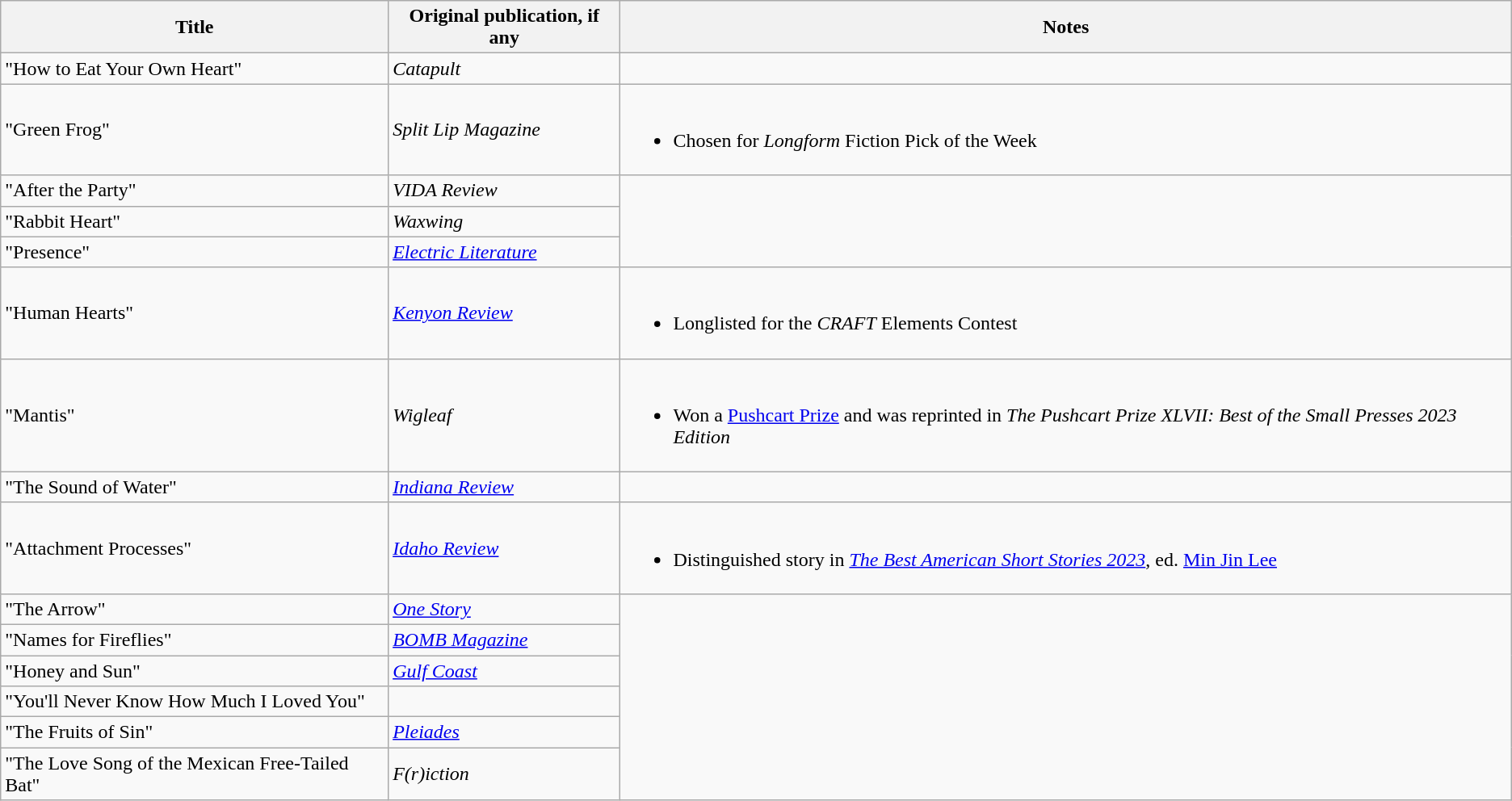<table class="wikitable">
<tr>
<th>Title</th>
<th>Original publication, if any</th>
<th>Notes</th>
</tr>
<tr>
<td>"How to Eat Your Own Heart"</td>
<td><em>Catapult</em></td>
<td></td>
</tr>
<tr>
<td>"Green Frog"</td>
<td><em>Split Lip Magazine</em></td>
<td><br><ul><li>Chosen for <em>Longform</em> Fiction Pick of the Week</li></ul></td>
</tr>
<tr>
<td>"After the Party"</td>
<td><em>VIDA Review</em></td>
<td rowspan="3"></td>
</tr>
<tr>
<td>"Rabbit Heart"</td>
<td><em>Waxwing</em></td>
</tr>
<tr>
<td>"Presence"</td>
<td><em><a href='#'>Electric Literature</a></em></td>
</tr>
<tr>
<td>"Human Hearts"</td>
<td><em><a href='#'>Kenyon Review</a></em></td>
<td><br><ul><li>Longlisted for the <em>CRAFT</em> Elements Contest</li></ul></td>
</tr>
<tr>
<td>"Mantis"</td>
<td><em>Wigleaf</em></td>
<td><br><ul><li>Won a <a href='#'>Pushcart Prize</a> and was reprinted in <em>The Pushcart Prize XLVII: Best of the Small Presses 2023 Edition</em></li></ul></td>
</tr>
<tr>
<td>"The Sound of Water"</td>
<td><em><a href='#'>Indiana Review</a></em></td>
<td></td>
</tr>
<tr>
<td>"Attachment Processes"</td>
<td><em><a href='#'>Idaho Review</a></em></td>
<td><br><ul><li>Distinguished story in <em><a href='#'>The Best American Short Stories 2023</a></em>, ed. <a href='#'>Min Jin Lee</a></li></ul></td>
</tr>
<tr>
<td>"The Arrow"</td>
<td><em><a href='#'>One Story</a></em></td>
<td rowspan="6"></td>
</tr>
<tr>
<td>"Names for Fireflies"</td>
<td><a href='#'><em>BOMB Magazine</em></a></td>
</tr>
<tr>
<td>"Honey and Sun"</td>
<td><a href='#'><em>Gulf Coast</em></a></td>
</tr>
<tr>
<td>"You'll Never Know How Much I Loved You"</td>
<td></td>
</tr>
<tr>
<td>"The Fruits of Sin"</td>
<td><a href='#'><em>Pleiades</em></a></td>
</tr>
<tr>
<td>"The Love Song of the Mexican Free-Tailed Bat"</td>
<td><em>F(r)iction</em></td>
</tr>
</table>
